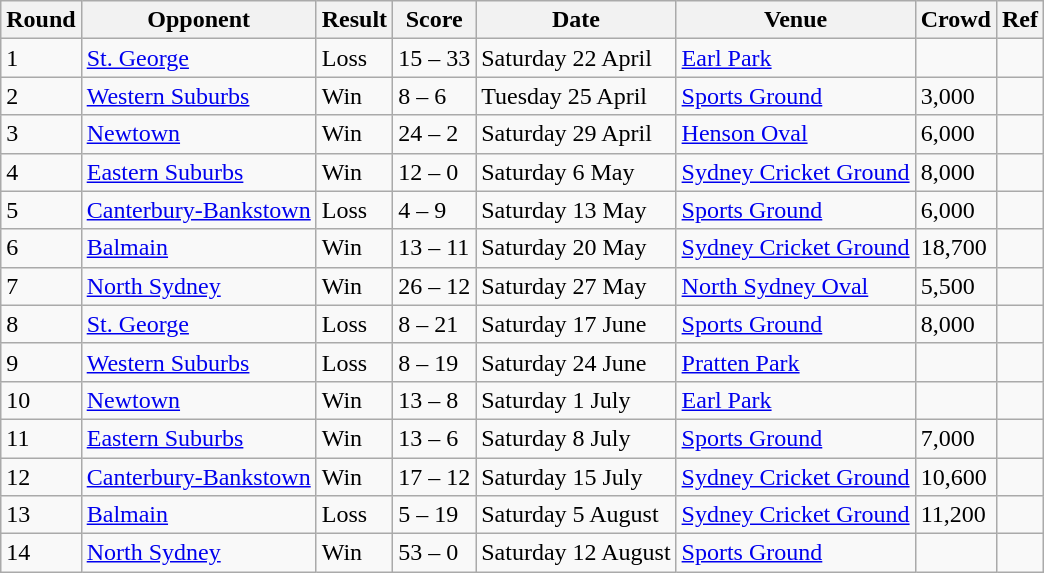<table class="wikitable" style="text-align:left;">
<tr>
<th>Round</th>
<th>Opponent</th>
<th>Result</th>
<th>Score</th>
<th>Date</th>
<th>Venue</th>
<th>Crowd</th>
<th>Ref</th>
</tr>
<tr>
<td>1</td>
<td> <a href='#'>St. George</a></td>
<td>Loss</td>
<td>15 – 33</td>
<td>Saturday 22 April</td>
<td><a href='#'>Earl Park</a></td>
<td></td>
<td></td>
</tr>
<tr>
<td>2</td>
<td> <a href='#'>Western Suburbs</a></td>
<td>Win</td>
<td>8 – 6</td>
<td>Tuesday 25 April</td>
<td><a href='#'>Sports Ground</a></td>
<td>3,000</td>
<td></td>
</tr>
<tr>
<td>3</td>
<td> <a href='#'>Newtown</a></td>
<td>Win</td>
<td>24 – 2</td>
<td>Saturday 29 April</td>
<td><a href='#'>Henson Oval</a></td>
<td>6,000</td>
<td></td>
</tr>
<tr>
<td>4</td>
<td> <a href='#'>Eastern Suburbs</a></td>
<td>Win</td>
<td>12 – 0</td>
<td>Saturday 6 May</td>
<td><a href='#'>Sydney Cricket Ground</a></td>
<td>8,000</td>
<td></td>
</tr>
<tr>
<td>5</td>
<td> <a href='#'>Canterbury-Bankstown</a></td>
<td>Loss</td>
<td>4 – 9</td>
<td>Saturday 13 May</td>
<td><a href='#'>Sports Ground</a></td>
<td>6,000</td>
<td></td>
</tr>
<tr>
<td>6</td>
<td> <a href='#'>Balmain</a></td>
<td>Win</td>
<td>13 – 11</td>
<td>Saturday 20 May</td>
<td><a href='#'>Sydney Cricket Ground</a></td>
<td>18,700</td>
<td></td>
</tr>
<tr>
<td>7</td>
<td> <a href='#'>North Sydney</a></td>
<td>Win</td>
<td>26 – 12</td>
<td>Saturday 27 May</td>
<td><a href='#'>North Sydney Oval</a></td>
<td>5,500</td>
<td></td>
</tr>
<tr>
<td>8</td>
<td> <a href='#'>St. George</a></td>
<td>Loss</td>
<td>8 – 21</td>
<td>Saturday 17 June</td>
<td><a href='#'>Sports Ground</a></td>
<td>8,000</td>
<td></td>
</tr>
<tr>
<td>9</td>
<td> <a href='#'>Western Suburbs</a></td>
<td>Loss</td>
<td>8 – 19</td>
<td>Saturday 24 June</td>
<td><a href='#'>Pratten Park</a></td>
<td></td>
<td></td>
</tr>
<tr>
<td>10</td>
<td> <a href='#'>Newtown</a></td>
<td>Win</td>
<td>13 – 8</td>
<td>Saturday 1 July</td>
<td><a href='#'>Earl Park</a></td>
<td></td>
<td></td>
</tr>
<tr>
<td>11</td>
<td> <a href='#'>Eastern Suburbs</a></td>
<td>Win</td>
<td>13 – 6</td>
<td>Saturday 8 July</td>
<td><a href='#'>Sports Ground</a></td>
<td>7,000</td>
<td></td>
</tr>
<tr>
<td>12</td>
<td> <a href='#'>Canterbury-Bankstown</a></td>
<td>Win</td>
<td>17 – 12</td>
<td>Saturday 15 July</td>
<td><a href='#'>Sydney Cricket Ground</a></td>
<td>10,600</td>
<td></td>
</tr>
<tr>
<td>13</td>
<td> <a href='#'>Balmain</a></td>
<td>Loss</td>
<td>5 – 19</td>
<td>Saturday 5 August</td>
<td><a href='#'>Sydney Cricket Ground</a></td>
<td>11,200</td>
<td></td>
</tr>
<tr>
<td>14</td>
<td> <a href='#'>North Sydney</a></td>
<td>Win</td>
<td>53 – 0</td>
<td>Saturday 12 August</td>
<td><a href='#'>Sports Ground</a></td>
<td></td>
<td></td>
</tr>
</table>
